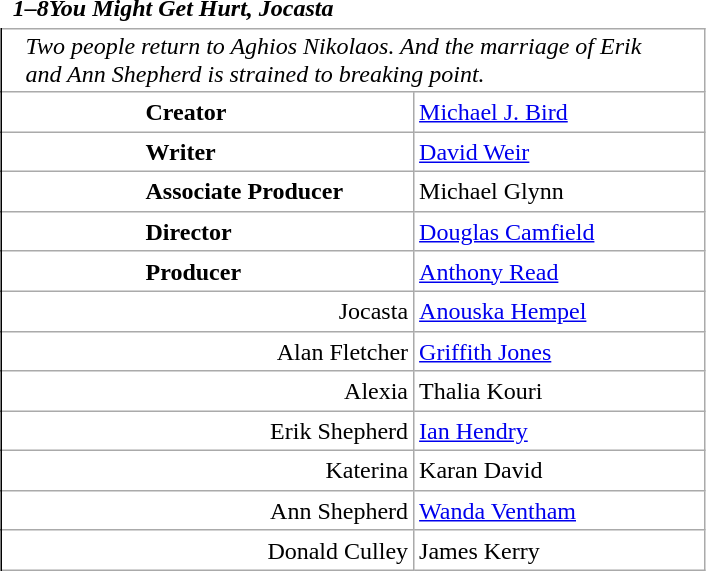<table class="wikitable mw-collapsible mw-collapsed" style="vertical-align:top;margin:auto 2em;line-height:1.2;max-width:33em;background-color:inherit;border:none;display: inline-table;">
<tr>
<td class=unsortable style="border:hidden;line-height:1.67;margin-left:-1em;text-align:center;padding-left:0.5em;min-width:1.0em;"></td>
<td class=unsortable style="border-style:none;padding-left:0.5em;text-align:left;min-width:16.5em;font-weight:700;font-style:italic;">1–8You Might Get Hurt, Jocasta</td>
<td class=unsortable style="border-style:none;text-align:right;font-weight:normal;font-family:Courier;font-size:95%;letter-spacing:-1pt;min-width:8.5em;padding-right:0.2em;"></td>
<td class=unsortable style="border-style:none;min-width:3.5em;padding-left:0;"></td>
<td class=unsortable style="border:hidden;min-width:3.5em;font-size:95%;"></td>
</tr>
<tr>
<td rowspan=100 style="border:none thin;border-right-style :solid;"></td>
<td colspan=3 style="text-align:left;padding:0.1em 1em;font-style:italic;border:hidden hidden solid hidden thin;">Two people return to Aghios Nikolaos. And the marriage of Erik and Ann Shepherd is strained to breaking point.</td>
</tr>
<tr>
<td style="text-align:left;padding-left:6.0em;font-weight:bold;">Creator</td>
<td colspan=2><a href='#'>Michael J. Bird</a></td>
</tr>
<tr>
<td style="text-align:left;padding-left:6.0em;font-weight:bold;">Writer</td>
<td colspan=2><a href='#'>David Weir</a></td>
</tr>
<tr>
<td style="text-align:left;padding-left:6.0em;font-weight:bold;">Associate Producer</td>
<td colspan=2>Michael Glynn</td>
</tr>
<tr>
<td style="text-align:left;padding-left:6.0em;font-weight:bold;">Director</td>
<td colspan=2><a href='#'>Douglas Camfield</a></td>
</tr>
<tr>
<td style="text-align:left;padding-left:6.0em;font-weight:bold;">Producer</td>
<td colspan=2><a href='#'>Anthony Read</a></td>
</tr>
<tr>
<td style="text-align:right;">Jocasta</td>
<td colspan=2><a href='#'>Anouska Hempel</a></td>
</tr>
<tr>
<td style="text-align:right;">Alan Fletcher</td>
<td colspan=2><a href='#'>Griffith Jones</a></td>
</tr>
<tr>
<td style="text-align:right;">Alexia</td>
<td colspan=2>Thalia Kouri</td>
</tr>
<tr>
<td style="text-align:right;">Erik Shepherd</td>
<td colspan=2><a href='#'>Ian Hendry</a></td>
</tr>
<tr>
<td style="text-align:right;">Katerina</td>
<td colspan=2>Karan David</td>
</tr>
<tr>
<td style="text-align:right;">Ann Shepherd</td>
<td colspan=2><a href='#'>Wanda Ventham</a></td>
</tr>
<tr>
<td style="text-align:right;">Donald Culley</td>
<td colspan=2>James Kerry</td>
</tr>
</table>
